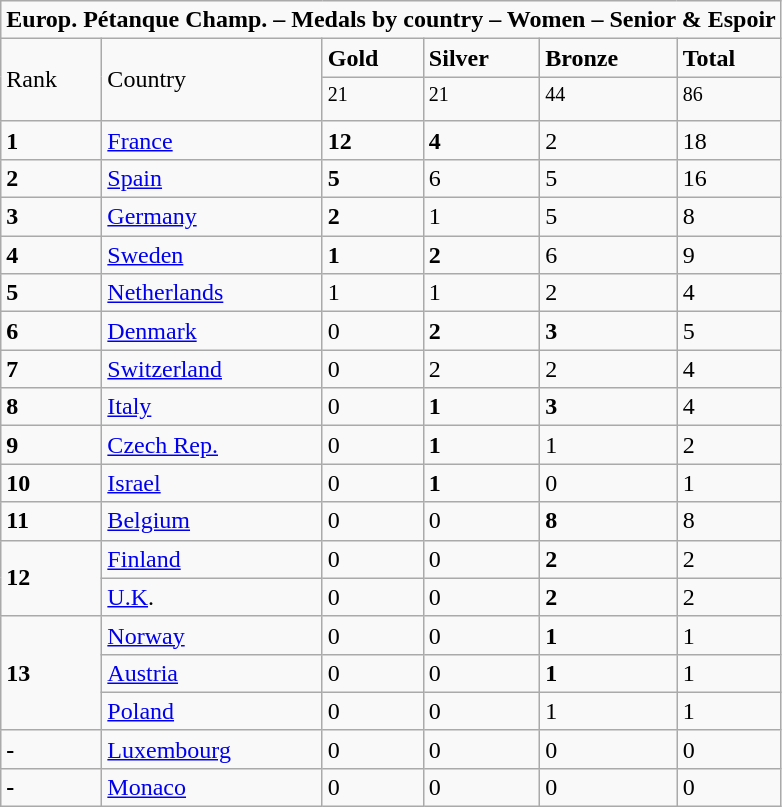<table class="wikitable">
<tr>
<td colspan="6"><strong>Europ. Pétanque Champ. – Medals by country – Women – Senior &  Espoir</strong></td>
</tr>
<tr>
<td rowspan="2">Rank</td>
<td rowspan="2">Country</td>
<td><strong> Gold</strong></td>
<td><strong> Silver</strong></td>
<td><strong> Bronze</strong></td>
<td><strong>Total</strong></td>
</tr>
<tr>
<td><sup>21</sup></td>
<td><sup>21</sup></td>
<td><sup>44</sup></td>
<td><sup>86</sup></td>
</tr>
<tr>
<td><strong>1</strong></td>
<td> <a href='#'>France</a></td>
<td><strong>12</strong></td>
<td><strong>4</strong></td>
<td>2</td>
<td>18</td>
</tr>
<tr>
<td><strong>2</strong></td>
<td> <a href='#'>Spain</a></td>
<td><strong>5</strong></td>
<td>6</td>
<td>5</td>
<td>16</td>
</tr>
<tr>
<td><strong>3</strong></td>
<td> <a href='#'>Germany</a></td>
<td><strong>2</strong></td>
<td>1</td>
<td>5</td>
<td>8</td>
</tr>
<tr>
<td><strong>4</strong></td>
<td> <a href='#'>Sweden</a></td>
<td><strong>1</strong></td>
<td><strong>2</strong></td>
<td>6</td>
<td>9</td>
</tr>
<tr>
<td><strong>5</strong></td>
<td> <a href='#'>Netherlands</a></td>
<td>1</td>
<td>1</td>
<td>2</td>
<td>4</td>
</tr>
<tr>
<td><strong>6</strong></td>
<td> <a href='#'>Denmark</a></td>
<td>0</td>
<td><strong>2</strong></td>
<td><strong>3</strong></td>
<td>5</td>
</tr>
<tr>
<td><strong>7</strong></td>
<td> <a href='#'>Switzerland</a></td>
<td>0</td>
<td>2</td>
<td>2</td>
<td>4</td>
</tr>
<tr>
<td><strong>8</strong></td>
<td> <a href='#'>Italy</a></td>
<td>0</td>
<td><strong>1</strong></td>
<td><strong>3</strong></td>
<td>4</td>
</tr>
<tr>
<td><strong>9</strong></td>
<td> <a href='#'>Czech Rep.</a></td>
<td>0</td>
<td><strong>1</strong></td>
<td>1</td>
<td>2</td>
</tr>
<tr>
<td><strong>10</strong></td>
<td> <a href='#'>Israel</a></td>
<td>0</td>
<td><strong>1</strong></td>
<td>0</td>
<td>1</td>
</tr>
<tr>
<td><strong>11</strong></td>
<td> <a href='#'>Belgium</a></td>
<td>0</td>
<td>0</td>
<td><strong>8</strong></td>
<td>8</td>
</tr>
<tr>
<td rowspan="2"><strong>12</strong></td>
<td> <a href='#'>Finland</a></td>
<td>0</td>
<td>0</td>
<td><strong>2</strong></td>
<td>2</td>
</tr>
<tr>
<td> <a href='#'>U.K</a>.</td>
<td>0</td>
<td>0</td>
<td><strong>2</strong></td>
<td>2</td>
</tr>
<tr>
<td rowspan="3"><strong>13</strong></td>
<td> <a href='#'>Norway</a></td>
<td>0</td>
<td>0</td>
<td><strong>1</strong></td>
<td>1</td>
</tr>
<tr>
<td> <a href='#'>Austria</a></td>
<td>0</td>
<td>0</td>
<td><strong>1</strong></td>
<td>1</td>
</tr>
<tr>
<td> <a href='#'>Poland</a></td>
<td>0</td>
<td>0</td>
<td>1</td>
<td>1</td>
</tr>
<tr>
<td><strong>-</strong></td>
<td> <a href='#'>Luxembourg</a></td>
<td>0</td>
<td>0</td>
<td>0</td>
<td>0</td>
</tr>
<tr>
<td><strong>-</strong></td>
<td> <a href='#'>Monaco</a></td>
<td>0</td>
<td>0</td>
<td>0</td>
<td>0</td>
</tr>
</table>
